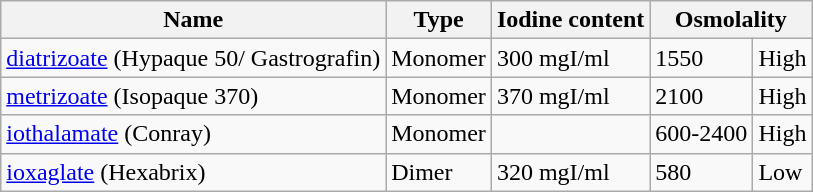<table class="wikitable sortable" align="center">
<tr>
<th>Name</th>
<th>Type</th>
<th>Iodine content</th>
<th colspan="2">Osmolality</th>
</tr>
<tr>
<td><a href='#'>diatrizoate</a> (Hypaque 50/ Gastrografin)</td>
<td>Monomer</td>
<td>300 mgI/ml</td>
<td>1550</td>
<td>High</td>
</tr>
<tr>
<td><a href='#'>metrizoate</a> (Isopaque 370)</td>
<td>Monomer</td>
<td>370 mgI/ml</td>
<td>2100</td>
<td>High</td>
</tr>
<tr>
<td><a href='#'>iothalamate</a> (Conray)</td>
<td>Monomer</td>
<td></td>
<td>600-2400</td>
<td>High</td>
</tr>
<tr>
<td><a href='#'>ioxaglate</a> (Hexabrix)</td>
<td>Dimer</td>
<td>320 mgI/ml</td>
<td>580</td>
<td>Low</td>
</tr>
</table>
